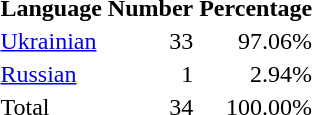<table class="standard">
<tr>
<th>Language</th>
<th>Number</th>
<th>Percentage</th>
</tr>
<tr>
<td><a href='#'>Ukrainian</a></td>
<td align="right">33</td>
<td align="right">97.06%</td>
</tr>
<tr>
<td><a href='#'>Russian</a></td>
<td align="right">1</td>
<td align="right">2.94%</td>
</tr>
<tr>
<td>Total</td>
<td align="right">34</td>
<td align="right">100.00%</td>
</tr>
</table>
